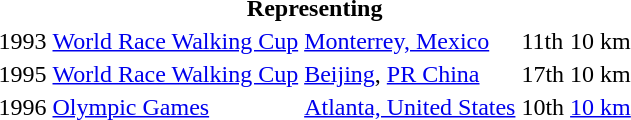<table>
<tr>
<th colspan="5">Representing </th>
</tr>
<tr>
<td>1993</td>
<td><a href='#'>World Race Walking Cup</a></td>
<td><a href='#'>Monterrey, Mexico</a></td>
<td>11th</td>
<td>10 km</td>
</tr>
<tr>
<td>1995</td>
<td><a href='#'>World Race Walking Cup</a></td>
<td><a href='#'>Beijing</a>, <a href='#'>PR China</a></td>
<td>17th</td>
<td>10 km</td>
</tr>
<tr>
<td>1996</td>
<td><a href='#'>Olympic Games</a></td>
<td><a href='#'>Atlanta, United States</a></td>
<td>10th</td>
<td><a href='#'>10 km</a></td>
</tr>
</table>
